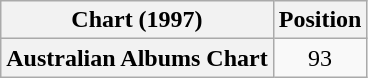<table class="wikitable plainrowheaders">
<tr>
<th>Chart (1997)</th>
<th>Position</th>
</tr>
<tr>
<th scope="row">Australian Albums Chart</th>
<td style="text-align:center;">93</td>
</tr>
</table>
